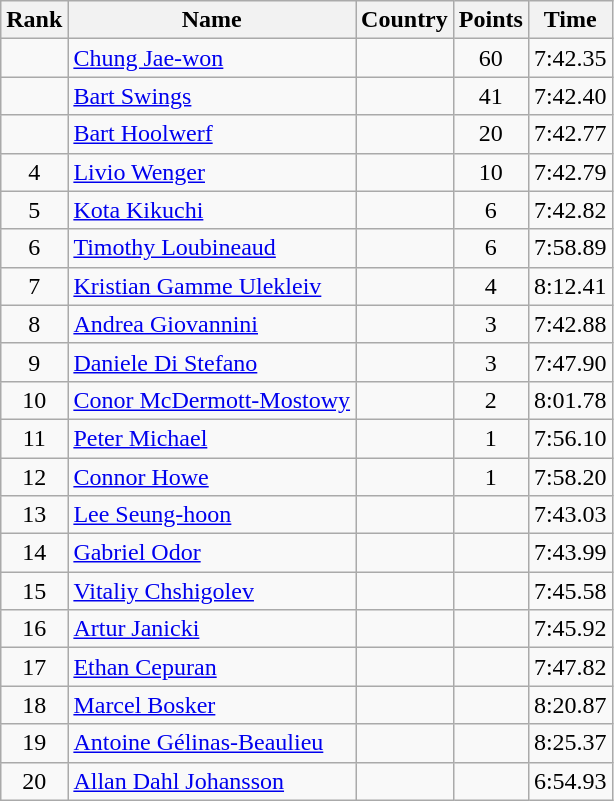<table class="wikitable sortable" style="text-align:center">
<tr>
<th>Rank</th>
<th>Name</th>
<th>Country</th>
<th>Points</th>
<th>Time</th>
</tr>
<tr>
<td></td>
<td align=left><a href='#'>Chung Jae-won</a></td>
<td align=left></td>
<td>60</td>
<td>7:42.35</td>
</tr>
<tr>
<td></td>
<td align=left><a href='#'>Bart Swings</a></td>
<td align=left></td>
<td>41</td>
<td>7:42.40</td>
</tr>
<tr>
<td></td>
<td align=left><a href='#'>Bart Hoolwerf</a></td>
<td align=left></td>
<td>20</td>
<td>7:42.77</td>
</tr>
<tr>
<td>4</td>
<td align=left><a href='#'>Livio Wenger</a></td>
<td align=left></td>
<td>10</td>
<td>7:42.79</td>
</tr>
<tr>
<td>5</td>
<td align=left><a href='#'>Kota Kikuchi</a></td>
<td align=left></td>
<td>6</td>
<td>7:42.82</td>
</tr>
<tr>
<td>6</td>
<td align=left><a href='#'>Timothy Loubineaud</a></td>
<td align=left></td>
<td>6</td>
<td>7:58.89</td>
</tr>
<tr>
<td>7</td>
<td align=left><a href='#'>Kristian Gamme Ulekleiv</a></td>
<td align=left></td>
<td>4</td>
<td>8:12.41</td>
</tr>
<tr>
<td>8</td>
<td align=left><a href='#'>Andrea Giovannini</a></td>
<td align=left></td>
<td>3</td>
<td>7:42.88</td>
</tr>
<tr>
<td>9</td>
<td align=left><a href='#'>Daniele Di Stefano</a></td>
<td align=left></td>
<td>3</td>
<td>7:47.90</td>
</tr>
<tr>
<td>10</td>
<td align=left><a href='#'>Conor McDermott-Mostowy</a></td>
<td align=left></td>
<td>2</td>
<td>8:01.78</td>
</tr>
<tr>
<td>11</td>
<td align=left><a href='#'>Peter Michael</a></td>
<td align=left></td>
<td>1</td>
<td>7:56.10</td>
</tr>
<tr>
<td>12</td>
<td align=left><a href='#'>Connor Howe</a></td>
<td align=left></td>
<td>1</td>
<td>7:58.20</td>
</tr>
<tr>
<td>13</td>
<td align=left><a href='#'>Lee Seung-hoon</a></td>
<td align=left></td>
<td></td>
<td>7:43.03</td>
</tr>
<tr>
<td>14</td>
<td align=left><a href='#'>Gabriel Odor</a></td>
<td align=left></td>
<td></td>
<td>7:43.99</td>
</tr>
<tr>
<td>15</td>
<td align=left><a href='#'>Vitaliy Chshigolev</a></td>
<td align=left></td>
<td></td>
<td>7:45.58</td>
</tr>
<tr>
<td>16</td>
<td align=left><a href='#'>Artur Janicki</a></td>
<td align=left></td>
<td></td>
<td>7:45.92</td>
</tr>
<tr>
<td>17</td>
<td align=left><a href='#'>Ethan Cepuran</a></td>
<td align=left></td>
<td></td>
<td>7:47.82</td>
</tr>
<tr>
<td>18</td>
<td align=left><a href='#'>Marcel Bosker</a></td>
<td align=left></td>
<td></td>
<td>8:20.87</td>
</tr>
<tr>
<td>19</td>
<td align=left><a href='#'>Antoine Gélinas-Beaulieu</a></td>
<td align=left></td>
<td></td>
<td>8:25.37</td>
</tr>
<tr>
<td>20</td>
<td align=left><a href='#'>Allan Dahl Johansson</a></td>
<td align=left></td>
<td></td>
<td>6:54.93</td>
</tr>
</table>
